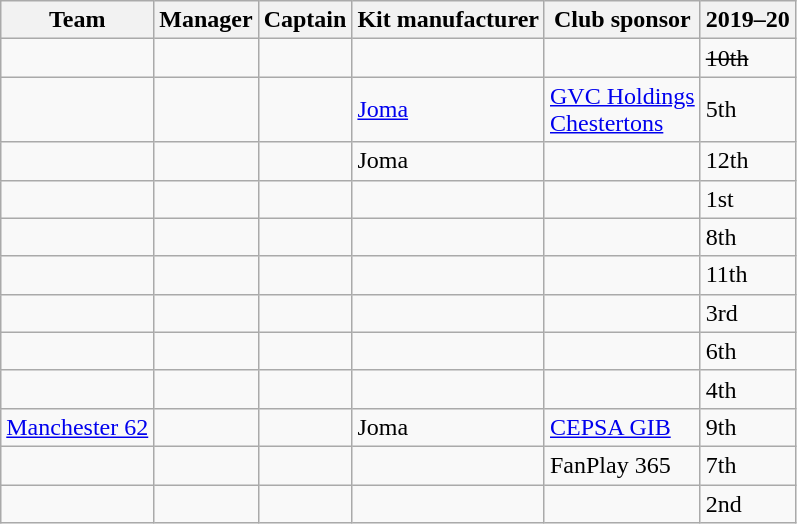<table class="wikitable sortable" style="text-align: left;">
<tr>
<th>Team</th>
<th>Manager</th>
<th>Captain</th>
<th>Kit manufacturer</th>
<th>Club sponsor</th>
<th>2019–20</th>
</tr>
<tr>
<td></td>
<td></td>
<td></td>
<td></td>
<td></td>
<td><s>10th</s></td>
</tr>
<tr>
<td></td>
<td></td>
<td></td>
<td><a href='#'>Joma</a></td>
<td><a href='#'>GVC Holdings</a><br><a href='#'>Chestertons</a></td>
<td>5th</td>
</tr>
<tr>
<td></td>
<td></td>
<td></td>
<td>Joma</td>
<td></td>
<td>12th</td>
</tr>
<tr>
<td></td>
<td></td>
<td></td>
<td></td>
<td><br></td>
<td>1st</td>
</tr>
<tr>
<td></td>
<td></td>
<td></td>
<td></td>
<td></td>
<td>8th</td>
</tr>
<tr>
<td></td>
<td> </td>
<td> </td>
<td></td>
<td></td>
<td>11th</td>
</tr>
<tr>
<td></td>
<td></td>
<td></td>
<td></td>
<td></td>
<td>3rd</td>
</tr>
<tr>
<td></td>
<td></td>
<td></td>
<td></td>
<td></td>
<td>6th</td>
</tr>
<tr>
<td></td>
<td></td>
<td></td>
<td></td>
<td></td>
<td>4th</td>
</tr>
<tr>
<td><a href='#'>Manchester 62</a></td>
<td></td>
<td></td>
<td>Joma</td>
<td><a href='#'>CEPSA GIB</a></td>
<td>9th</td>
</tr>
<tr>
<td></td>
<td></td>
<td></td>
<td></td>
<td>FanPlay 365</td>
<td>7th</td>
</tr>
<tr>
<td></td>
<td></td>
<td></td>
<td></td>
<td></td>
<td>2nd</td>
</tr>
</table>
